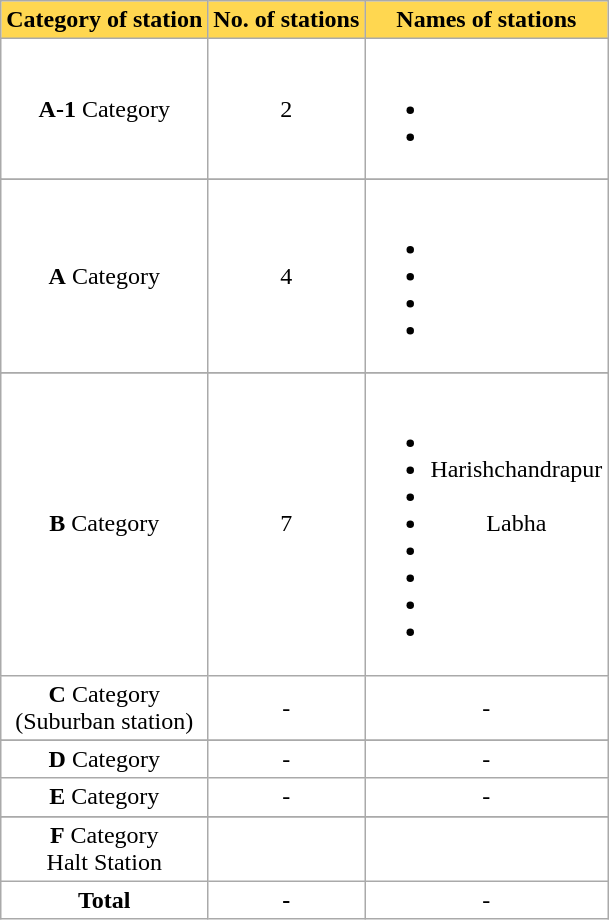<table class="wikitable sortable" style="background:#fff;">
<tr>
<th style="background:#ffd750;" !>Category of station</th>
<th style="background:#ffd750;" !>No. of stations</th>
<th style="background:#ffd750;" !>Names of stations</th>
</tr>
<tr>
<td style="text-align:center;"><strong>A-1</strong> Category</td>
<td style="text-align:center;">2</td>
<td style="text-align:center;"><br><ul><li></li><li></li></ul></td>
</tr>
<tr>
</tr>
<tr>
<td style="text-align:center;"><strong>A</strong> Category</td>
<td style="text-align:center;">4</td>
<td style="text-align:center;"><br><ul><li></li><li></li><li></li><li></li></ul></td>
</tr>
<tr>
</tr>
<tr>
<td style="text-align:center;"><strong>B</strong> Category</td>
<td style="text-align:center;">7</td>
<td style="text-align:center;"><br><ul><li></li><li>Harishchandrapur</li><li></li><li>Labha</li><li></li><li></li><li></li><li></li></ul></td>
</tr>
<tr>
<td style="text-align:center;"><strong>C</strong> Category<br>(Suburban station)</td>
<td style="text-align:center;">-</td>
<td style="text-align:center;">-</td>
</tr>
<tr>
</tr>
<tr>
<td style="text-align:center;"><strong>D</strong> Category</td>
<td style="text-align:center;">-</td>
<td style="text-align:center;">-</td>
</tr>
<tr>
<td style="text-align:center;"><strong>E</strong> Category</td>
<td style="text-align:center;">-</td>
<td style="text-align:center;">-</td>
</tr>
<tr>
</tr>
<tr>
<td style="text-align:center;"><strong>F</strong> Category<br>Halt Station</td>
<td style="text-align:center;"></td>
<td style="text-align:center;"></td>
</tr>
<tr>
<td style="text-align:center;"><strong>Total</strong></td>
<td style="text-align:center;"><strong>-</strong></td>
<td style="text-align:center;">-</td>
</tr>
</table>
